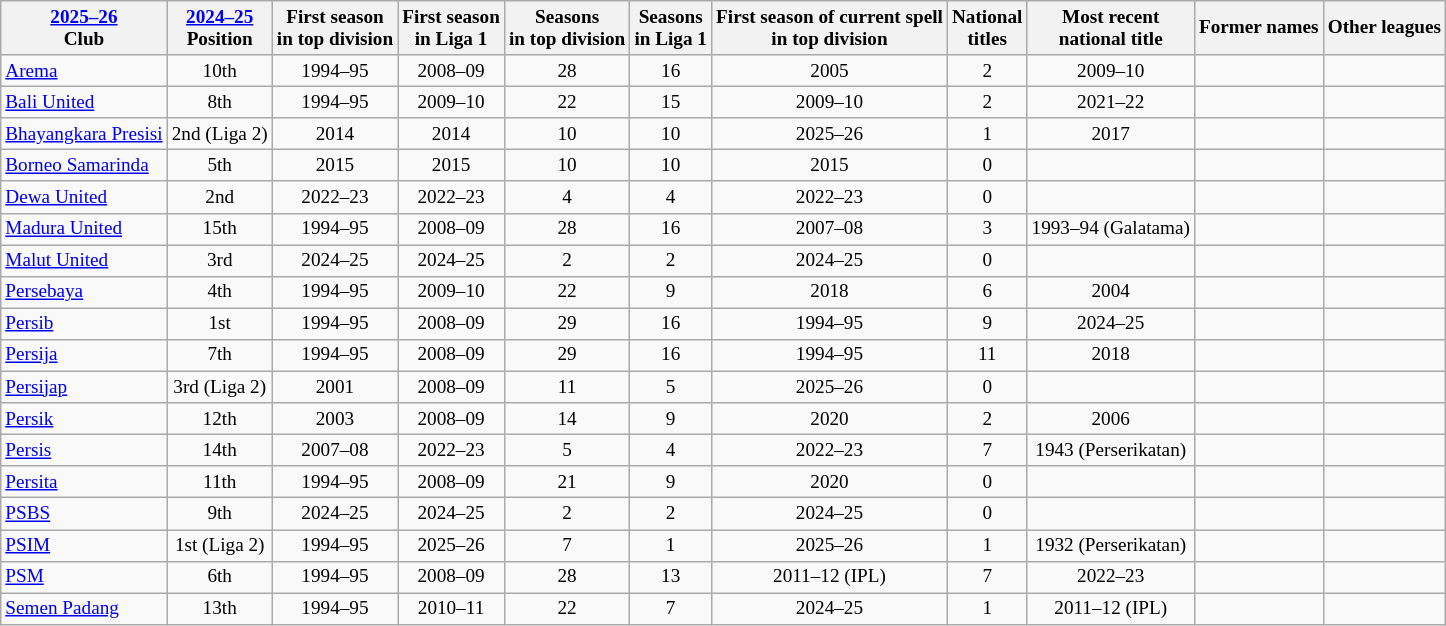<table class="wikitable sortable" style="text-align: center; font-size: 80%;">
<tr>
<th><a href='#'>2025–26</a><br>Club</th>
<th class="nowrap"><a href='#'>2024–25</a><br>Position</th>
<th class="nowrap">First season<br>in top division</th>
<th class="nowrap">First season<br>in Liga 1</th>
<th class="nowrap">Seasons<br>in top division</th>
<th class="nowrap">Seasons<br>in Liga 1</th>
<th class="nowrap">First season of current spell<br>in top division</th>
<th class="nowrap">National<br>titles</th>
<th>Most recent<br>national title</th>
<th class="nowrap">Former names</th>
<th class="nowrap">Other leagues</th>
</tr>
<tr>
<td style="text-align: left;"><a href='#'>Arema</a></td>
<td data-sort-value="10">10th</td>
<td>1994–95</td>
<td>2008–09</td>
<td>28</td>
<td>16</td>
<td>2005</td>
<td>2</td>
<td>2009–10</td>
<td></td>
<td></td>
</tr>
<tr>
<td style="text-align: left;"><a href='#'>Bali United</a></td>
<td data-sort-value="8">8th</td>
<td>1994–95</td>
<td>2009–10</td>
<td>22</td>
<td>15</td>
<td>2009–10</td>
<td>2</td>
<td>2021–22</td>
<td></td>
<td></td>
</tr>
<tr>
<td style="text-align: left;"><a href='#'>Bhayangkara Presisi</a></td>
<td data-sort-value="17">2nd (Liga 2)</td>
<td>2014</td>
<td>2014</td>
<td>10</td>
<td>10</td>
<td>2025–26</td>
<td>1</td>
<td>2017</td>
<td></td>
<td></td>
</tr>
<tr>
<td class="nowrap" style="text-align: left;"><a href='#'>Borneo Samarinda</a></td>
<td data-sort-value="5">5th</td>
<td>2015</td>
<td>2015</td>
<td>10</td>
<td>10</td>
<td>2015</td>
<td>0</td>
<td></td>
<td></td>
<td></td>
</tr>
<tr>
<td style="text-align: left;"><a href='#'>Dewa United</a></td>
<td data-sort-value="2">2nd</td>
<td>2022–23</td>
<td>2022–23</td>
<td>4</td>
<td>4</td>
<td>2022–23</td>
<td>0</td>
<td></td>
<td></td>
<td></td>
</tr>
<tr>
<td style="text-align: left;"><a href='#'>Madura United</a></td>
<td data-sort-value="15">15th</td>
<td>1994–95</td>
<td>2008–09</td>
<td>28</td>
<td>16</td>
<td>2007–08</td>
<td>3</td>
<td style="white-space: nowrap;">1993–94 (Galatama)</td>
<td></td>
<td></td>
</tr>
<tr>
<td style="text-align: left;"><a href='#'>Malut United</a></td>
<td data-sort-value="3rd">3rd</td>
<td>2024–25</td>
<td>2024–25</td>
<td>2</td>
<td>2</td>
<td>2024–25</td>
<td>0</td>
<td></td>
<td></td>
<td></td>
</tr>
<tr>
<td style="text-align: left;"><a href='#'>Persebaya</a></td>
<td data-sort-value="4">4th</td>
<td>1994–95</td>
<td>2009–10</td>
<td>22</td>
<td>9</td>
<td>2018</td>
<td>6</td>
<td>2004</td>
<td></td>
<td></td>
</tr>
<tr>
<td style="text-align: left;"><a href='#'>Persib</a></td>
<td data-sort-value="1">1st</td>
<td>1994–95</td>
<td>2008–09</td>
<td>29</td>
<td>16</td>
<td>1994–95</td>
<td>9</td>
<td>2024–25</td>
<td></td>
<td></td>
</tr>
<tr>
<td style="text-align: left;"><a href='#'>Persija</a></td>
<td data-sort-value="7">7th</td>
<td>1994–95</td>
<td>2008–09</td>
<td>29</td>
<td>16</td>
<td>1994–95</td>
<td>11</td>
<td>2018</td>
<td></td>
<td></td>
</tr>
<tr>
<td style="text-align: left;"><a href='#'>Persijap</a></td>
<td data-sort-value="18">3rd (Liga 2)</td>
<td>2001</td>
<td>2008–09</td>
<td>11</td>
<td>5</td>
<td>2025–26</td>
<td>0</td>
<td></td>
<td></td>
<td></td>
</tr>
<tr>
<td style="text-align: left;"><a href='#'>Persik</a></td>
<td data-sort-value="12">12th</td>
<td>2003</td>
<td>2008–09</td>
<td>14</td>
<td>9</td>
<td>2020</td>
<td>2</td>
<td>2006</td>
<td></td>
<td></td>
</tr>
<tr>
<td style="text-align: left;"><a href='#'>Persis</a></td>
<td data-sort-value="14">14th</td>
<td>2007–08</td>
<td>2022–23</td>
<td>5</td>
<td>4</td>
<td>2022–23</td>
<td>7</td>
<td>1943 (Perserikatan)</td>
<td></td>
<td></td>
</tr>
<tr>
<td style="text-align: left;"><a href='#'>Persita</a></td>
<td data-sort-value="11">11th</td>
<td>1994–95</td>
<td>2008–09</td>
<td>21</td>
<td>9</td>
<td>2020</td>
<td>0</td>
<td></td>
<td></td>
<td></td>
</tr>
<tr>
<td style="text-align: left;"><a href='#'>PSBS</a></td>
<td data-sort-value="9">9th</td>
<td>2024–25</td>
<td>2024–25</td>
<td>2</td>
<td>2</td>
<td>2024–25</td>
<td>0</td>
<td></td>
<td></td>
<td></td>
</tr>
<tr>
<td style="text-align: left;"><a href='#'>PSIM</a></td>
<td data-sort-value="16">1st (Liga 2)</td>
<td>1994–95</td>
<td>2025–26</td>
<td>7</td>
<td>1</td>
<td>2025–26</td>
<td>1</td>
<td>1932 (Perserikatan)</td>
<td></td>
<td></td>
</tr>
<tr>
<td style="text-align: left;"><a href='#'>PSM</a></td>
<td data-sort-value="6">6th</td>
<td>1994–95</td>
<td>2008–09</td>
<td>28</td>
<td>13</td>
<td>2011–12 (IPL)</td>
<td>7</td>
<td>2022–23</td>
<td></td>
<td></td>
</tr>
<tr>
<td style="text-align: left;"><a href='#'>Semen Padang</a></td>
<td data-sort-value="13">13th</td>
<td>1994–95</td>
<td>2010–11</td>
<td>22</td>
<td>7</td>
<td>2024–25</td>
<td>1</td>
<td>2011–12 (IPL)</td>
<td></td>
<td></td>
</tr>
</table>
